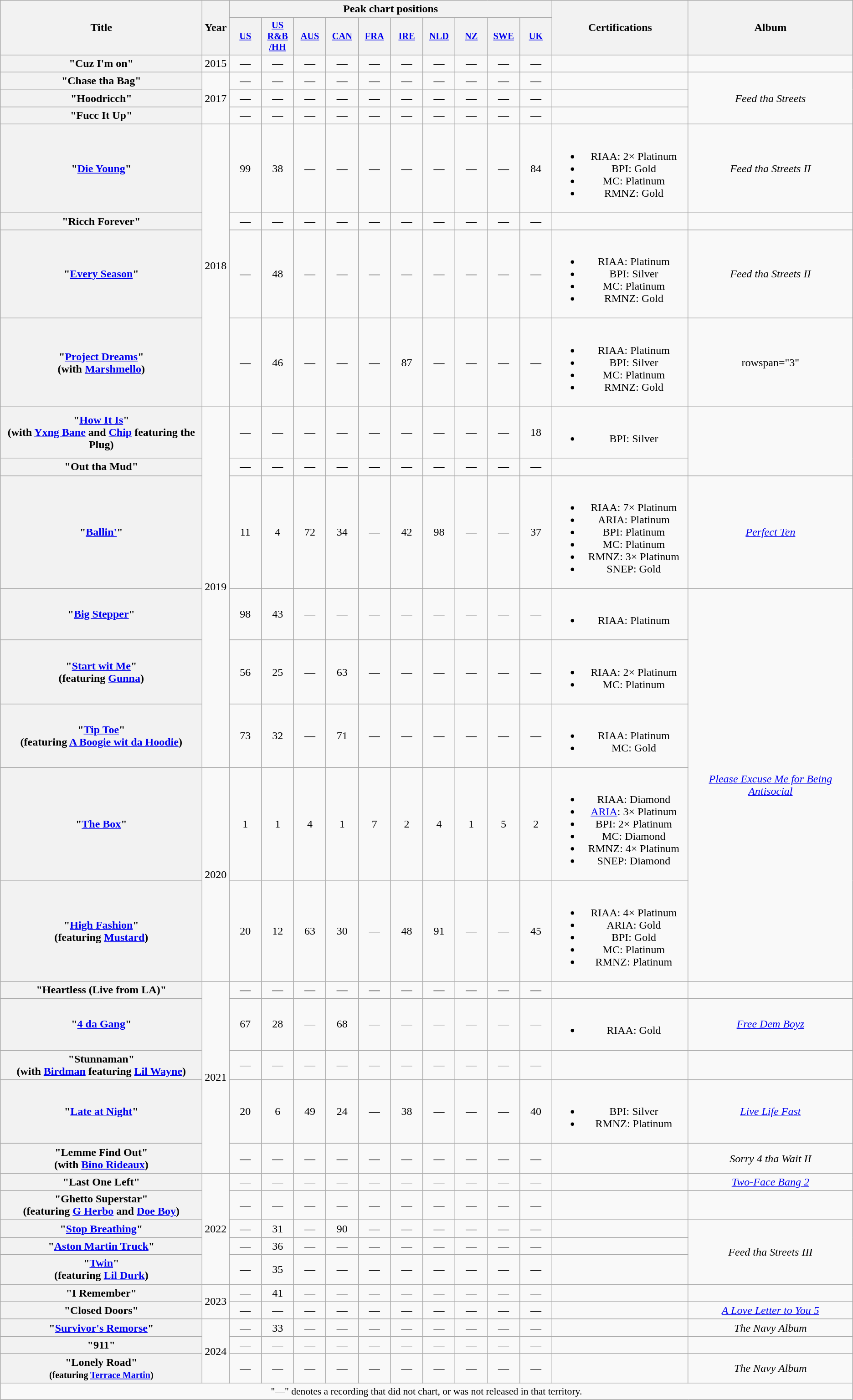<table class="wikitable plainrowheaders" style="text-align:center;">
<tr>
<th scope="col" rowspan="2" style="width:18em;">Title</th>
<th scope="col" rowspan="2" style="width:1em;">Year</th>
<th scope="col" colspan="10">Peak chart positions</th>
<th scope="col" rowspan="2" style="width:12em;">Certifications</th>
<th scope="col" rowspan="2">Album</th>
</tr>
<tr>
<th scope="col" style="width:3em;font-size:85%;"><a href='#'>US</a><br></th>
<th scope="col" style="width:3em;font-size:85%;"><a href='#'>US<br>R&B<br>/HH</a><br></th>
<th scope="col" style="width:3em;font-size:85%;"><a href='#'>AUS</a><br></th>
<th scope="col" style="width:3em;font-size:85%;"><a href='#'>CAN</a><br></th>
<th scope="col" style="width:3em;font-size:85%;"><a href='#'>FRA</a><br></th>
<th scope="col" style="width:3em;font-size:85%;"><a href='#'>IRE</a><br></th>
<th scope="col" style="width:3em;font-size:85%;"><a href='#'>NLD</a><br></th>
<th scope="col" style="width:3em;font-size:85%;"><a href='#'>NZ</a><br></th>
<th scope="col" style="width:3em;font-size:85%;"><a href='#'>SWE</a><br></th>
<th scope="col" style="width:3em;font-size:85%;"><a href='#'>UK</a><br></th>
</tr>
<tr>
<th scope="row">"Cuz I'm on"<br></th>
<td>2015</td>
<td>—</td>
<td>—</td>
<td>—</td>
<td>—</td>
<td>—</td>
<td>—</td>
<td>—</td>
<td>—</td>
<td>—</td>
<td>—</td>
<td></td>
<td></td>
</tr>
<tr>
<th scope="row">"Chase tha Bag"</th>
<td rowspan="3">2017</td>
<td>—</td>
<td>—</td>
<td>—</td>
<td>—</td>
<td>—</td>
<td>—</td>
<td>—</td>
<td>—</td>
<td>—</td>
<td>—</td>
<td></td>
<td rowspan="3"><em>Feed tha Streets</em></td>
</tr>
<tr>
<th scope="row">"Hoodricch"</th>
<td>—</td>
<td>—</td>
<td>—</td>
<td>—</td>
<td>—</td>
<td>—</td>
<td>—</td>
<td>—</td>
<td>—</td>
<td>—</td>
<td></td>
</tr>
<tr>
<th scope="row">"Fucc It Up"</th>
<td>—</td>
<td>—</td>
<td>—</td>
<td>—</td>
<td>—</td>
<td>—</td>
<td>—</td>
<td>—</td>
<td>—</td>
<td>—</td>
<td></td>
</tr>
<tr>
<th scope="row">"<a href='#'>Die Young</a>"</th>
<td rowspan="4">2018</td>
<td>99</td>
<td>38</td>
<td>—</td>
<td>—</td>
<td>—</td>
<td>—</td>
<td>—</td>
<td>—</td>
<td>—</td>
<td>84</td>
<td><br><ul><li>RIAA: 2× Platinum</li><li>BPI: Gold</li><li>MC: Platinum</li><li>RMNZ: Gold</li></ul></td>
<td><em>Feed tha Streets II</em></td>
</tr>
<tr>
<th scope="row">"Ricch Forever"</th>
<td>—</td>
<td>—</td>
<td>—</td>
<td>—</td>
<td>—</td>
<td>—</td>
<td>—</td>
<td>—</td>
<td>—</td>
<td>—</td>
<td></td>
<td></td>
</tr>
<tr>
<th scope="row">"<a href='#'>Every Season</a>"</th>
<td>—</td>
<td>48</td>
<td>—</td>
<td>—</td>
<td>—</td>
<td>—</td>
<td>—</td>
<td>—</td>
<td>—</td>
<td>—</td>
<td><br><ul><li>RIAA: Platinum</li><li>BPI: Silver</li><li>MC: Platinum</li><li>RMNZ: Gold</li></ul></td>
<td><em>Feed tha Streets II</em></td>
</tr>
<tr>
<th scope="row">"<a href='#'>Project Dreams</a>"<br><span>(with <a href='#'>Marshmello</a>)</span></th>
<td>—</td>
<td>46</td>
<td>—</td>
<td>—</td>
<td>—</td>
<td>87</td>
<td>—</td>
<td>—</td>
<td>—</td>
<td>—</td>
<td><br><ul><li>RIAA: Platinum</li><li>BPI: Silver</li><li>MC: Platinum</li><li>RMNZ: Gold</li></ul></td>
<td>rowspan="3" </td>
</tr>
<tr>
<th scope="row">"<a href='#'>How It Is</a>"<br><span>(with <a href='#'>Yxng Bane</a> and <a href='#'>Chip</a> featuring the Plug)</span></th>
<td rowspan="6">2019</td>
<td>—</td>
<td>—</td>
<td>—</td>
<td>—</td>
<td>—</td>
<td>—</td>
<td>—</td>
<td>—</td>
<td>—</td>
<td>18</td>
<td><br><ul><li>BPI: Silver</li></ul></td>
</tr>
<tr>
<th scope="row">"Out tha Mud"</th>
<td>—</td>
<td>—</td>
<td>—</td>
<td>—</td>
<td>—</td>
<td>—</td>
<td>—</td>
<td>—</td>
<td>—</td>
<td>—</td>
<td></td>
</tr>
<tr>
<th scope="row">"<a href='#'>Ballin'</a>"<br></th>
<td>11</td>
<td>4</td>
<td>72</td>
<td>34</td>
<td>—</td>
<td>42</td>
<td>98</td>
<td>—</td>
<td>—</td>
<td>37</td>
<td><br><ul><li>RIAA: 7× Platinum</li><li>ARIA: Platinum</li><li>BPI: Platinum</li><li>MC: Platinum</li><li>RMNZ: 3× Platinum</li><li>SNEP: Gold</li></ul></td>
<td><em><a href='#'>Perfect Ten</a></em></td>
</tr>
<tr>
<th scope="row">"<a href='#'>Big Stepper</a>"</th>
<td>98</td>
<td>43</td>
<td>—</td>
<td>—</td>
<td>—</td>
<td>—</td>
<td>—</td>
<td>—</td>
<td>—</td>
<td>—</td>
<td><br><ul><li>RIAA: Platinum</li></ul></td>
<td rowspan="5"><em><a href='#'>Please Excuse Me for Being Antisocial</a></em></td>
</tr>
<tr>
<th scope="row">"<a href='#'>Start wit Me</a>"<br><span>(featuring <a href='#'>Gunna</a>)</span></th>
<td>56</td>
<td>25</td>
<td>—</td>
<td>63</td>
<td>—</td>
<td>—</td>
<td>—</td>
<td>—</td>
<td>—</td>
<td>—</td>
<td><br><ul><li>RIAA: 2× Platinum</li><li>MC: Platinum</li></ul></td>
</tr>
<tr>
<th scope="row">"<a href='#'>Tip Toe</a>"<br><span>(featuring <a href='#'>A Boogie wit da Hoodie</a>)</span></th>
<td>73</td>
<td>32</td>
<td>—</td>
<td>71</td>
<td>—</td>
<td>—</td>
<td>—</td>
<td>—</td>
<td>—</td>
<td>—</td>
<td><br><ul><li>RIAA: Platinum</li><li>MC: Gold</li></ul></td>
</tr>
<tr>
<th scope="row">"<a href='#'>The Box</a>"</th>
<td rowspan="2">2020</td>
<td>1</td>
<td>1</td>
<td>4</td>
<td>1</td>
<td>7</td>
<td>2</td>
<td>4</td>
<td>1</td>
<td>5</td>
<td>2</td>
<td><br><ul><li>RIAA: Diamond</li><li><a href='#'>ARIA</a>: 3× Platinum</li><li>BPI: 2× Platinum</li><li>MC: Diamond</li><li>RMNZ: 4× Platinum</li><li>SNEP: Diamond</li></ul></td>
</tr>
<tr>
<th scope="row">"<a href='#'>High Fashion</a>"<br><span>(featuring <a href='#'>Mustard</a>)</span></th>
<td>20</td>
<td>12</td>
<td>63</td>
<td>30</td>
<td>—</td>
<td>48</td>
<td>91</td>
<td>—</td>
<td>—</td>
<td>45</td>
<td><br><ul><li>RIAA: 4× Platinum</li><li>ARIA: Gold</li><li>BPI: Gold</li><li>MC: Platinum</li><li>RMNZ: Platinum</li></ul></td>
</tr>
<tr>
<th scope="row">"Heartless (Live from LA)"</th>
<td rowspan="5">2021</td>
<td>—</td>
<td>—</td>
<td>—</td>
<td>—</td>
<td>—</td>
<td>—</td>
<td>—</td>
<td>—</td>
<td>—</td>
<td>—</td>
<td></td>
<td></td>
</tr>
<tr>
<th scope="row">"<a href='#'>4 da Gang</a>"<br></th>
<td>67</td>
<td>28</td>
<td>—</td>
<td>68</td>
<td>—</td>
<td>—</td>
<td>—</td>
<td>—</td>
<td>—</td>
<td>—</td>
<td><br><ul><li>RIAA: Gold</li></ul></td>
<td><em><a href='#'>Free Dem Boyz</a></em></td>
</tr>
<tr>
<th scope="row">"Stunnaman"<br><span>(with <a href='#'>Birdman</a> featuring <a href='#'>Lil Wayne</a>)</span></th>
<td>—</td>
<td>—</td>
<td>—</td>
<td>—</td>
<td>—</td>
<td>—</td>
<td>—</td>
<td>—</td>
<td>—</td>
<td>—</td>
<td></td>
<td></td>
</tr>
<tr>
<th scope="row">"<a href='#'>Late at Night</a>"</th>
<td>20</td>
<td>6</td>
<td>49</td>
<td>24</td>
<td>—</td>
<td>38</td>
<td>—</td>
<td>—</td>
<td>—</td>
<td>40</td>
<td><br><ul><li>BPI: Silver</li><li>RMNZ: Platinum</li></ul></td>
<td><em><a href='#'>Live Life Fast</a></em></td>
</tr>
<tr>
<th scope="row">"Lemme Find Out"<br><span>(with <a href='#'>Bino Rideaux</a>)</span></th>
<td>—</td>
<td>—</td>
<td>—</td>
<td>—</td>
<td>—</td>
<td>—</td>
<td>—</td>
<td>—</td>
<td>—</td>
<td>—</td>
<td></td>
<td><em>Sorry 4 tha Wait II</em></td>
</tr>
<tr>
<th scope="row">"Last One Left"<br></th>
<td rowspan="5">2022</td>
<td>—</td>
<td>—</td>
<td>—</td>
<td>—</td>
<td>—</td>
<td>—</td>
<td>—</td>
<td>—</td>
<td>—</td>
<td>—</td>
<td></td>
<td><em><a href='#'>Two-Face Bang 2</a></em></td>
</tr>
<tr>
<th scope="row">"Ghetto Superstar"<br><span>(featuring <a href='#'>G Herbo</a> and <a href='#'>Doe Boy</a>)</span></th>
<td>—</td>
<td>—</td>
<td>—</td>
<td>—</td>
<td>—</td>
<td>—</td>
<td>—</td>
<td>—</td>
<td>—</td>
<td>—</td>
<td></td>
<td></td>
</tr>
<tr>
<th scope="row">"<a href='#'>Stop Breathing</a>"</th>
<td>—</td>
<td>31</td>
<td>—</td>
<td>90</td>
<td>—</td>
<td>—</td>
<td>—</td>
<td>—</td>
<td>—</td>
<td>—</td>
<td></td>
<td rowspan="3"><em>Feed tha Streets III</em></td>
</tr>
<tr>
<th scope="row">"<a href='#'>Aston Martin Truck</a>"</th>
<td>—</td>
<td>36</td>
<td>—</td>
<td>—</td>
<td>—</td>
<td>—</td>
<td>—</td>
<td>—</td>
<td>—</td>
<td>—</td>
<td></td>
</tr>
<tr>
<th scope="row">"<a href='#'>Twin</a>"<br><span>(featuring <a href='#'>Lil Durk</a>)</span></th>
<td>—</td>
<td>35</td>
<td>—</td>
<td>—</td>
<td>—</td>
<td>—</td>
<td>—</td>
<td>—</td>
<td>—</td>
<td>—</td>
<td></td>
</tr>
<tr>
<th scope="row">"I Remember"<br></th>
<td rowspan="2">2023</td>
<td>—</td>
<td>41</td>
<td>—</td>
<td>—</td>
<td>—</td>
<td>—</td>
<td>—</td>
<td>—</td>
<td>—</td>
<td>—</td>
<td></td>
<td></td>
</tr>
<tr>
<th scope="row">"Closed Doors"<br></th>
<td>—</td>
<td>—</td>
<td>—</td>
<td>—</td>
<td>—</td>
<td>—</td>
<td>—</td>
<td>—</td>
<td>—</td>
<td>—</td>
<td></td>
<td><em><a href='#'>A Love Letter to You 5</a></em></td>
</tr>
<tr>
<th scope="row">"<a href='#'>Survivor's Remorse</a>"</th>
<td rowspan="3">2024</td>
<td>—</td>
<td>33</td>
<td>—</td>
<td>—</td>
<td>—</td>
<td>—</td>
<td>—</td>
<td>—</td>
<td>—</td>
<td>—</td>
<td></td>
<td><em>The Navy Album</em></td>
</tr>
<tr>
<th scope="row">"911"</th>
<td>—</td>
<td>—</td>
<td>—</td>
<td>—</td>
<td>—</td>
<td>—</td>
<td>—</td>
<td>—</td>
<td>—</td>
<td>—</td>
<td></td>
<td></td>
</tr>
<tr>
<th scope="row">"Lonely Road"<br><small>(featuring <a href='#'>Terrace Martin</a>)</small></th>
<td>—</td>
<td>—</td>
<td>—</td>
<td>—</td>
<td>—</td>
<td>—</td>
<td>—</td>
<td>—</td>
<td>—</td>
<td>—</td>
<td></td>
<td><em>The Navy Album</em></td>
</tr>
<tr>
<td colspan="14" style="font-size:90%">"—" denotes a recording that did not chart, or was not released in that territory.</td>
</tr>
</table>
